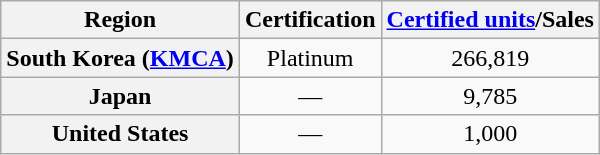<table class="wikitable sortable plainrowheaders" style="text-align:center">
<tr>
<th>Region</th>
<th>Certification</th>
<th><a href='#'>Certified units</a>/Sales</th>
</tr>
<tr>
<th scope="row">South Korea (<a href='#'>KMCA</a>)</th>
<td align="center">Platinum</td>
<td align="center">266,819</td>
</tr>
<tr>
<th scope="row">Japan</th>
<td align="center">—</td>
<td align="center">9,785</td>
</tr>
<tr>
<th scope="row">United States</th>
<td align="center">—</td>
<td align="center">1,000</td>
</tr>
</table>
